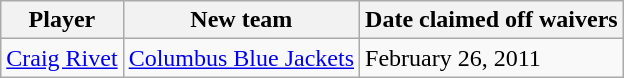<table class="wikitable">
<tr>
<th>Player</th>
<th>New team</th>
<th>Date claimed off waivers</th>
</tr>
<tr>
<td><a href='#'>Craig Rivet</a></td>
<td><a href='#'>Columbus Blue Jackets</a></td>
<td>February 26, 2011</td>
</tr>
</table>
